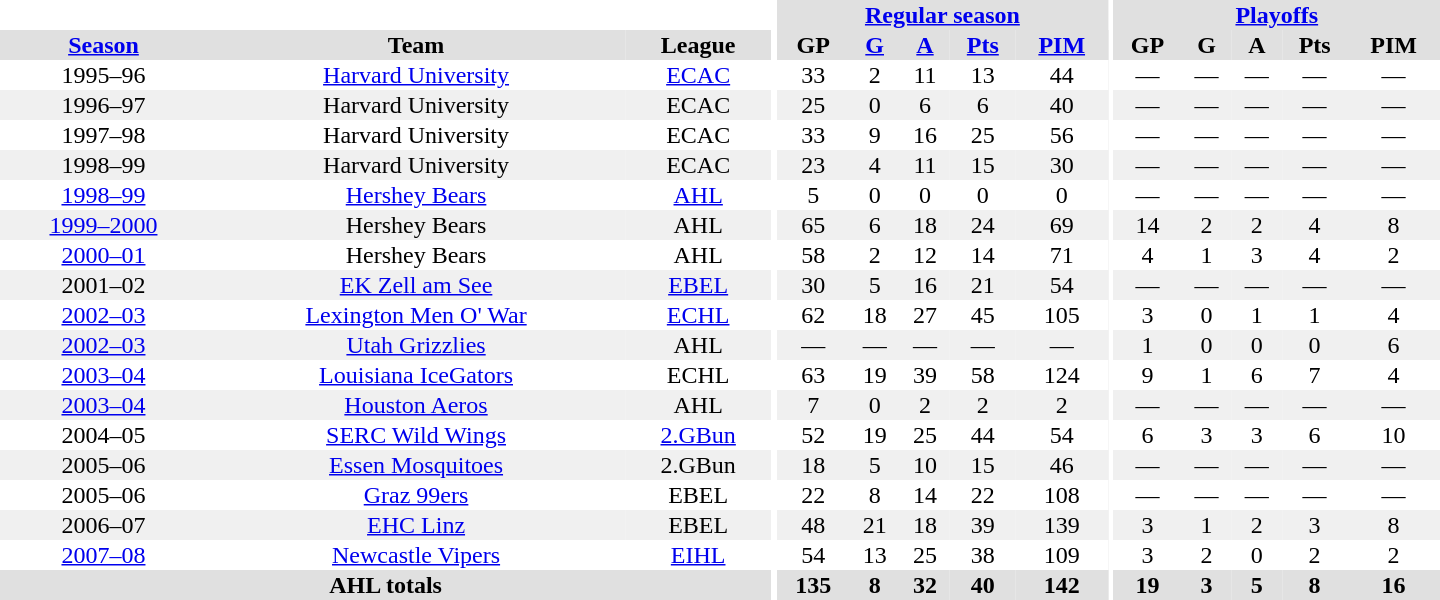<table border="0" cellpadding="1" cellspacing="0" style="text-align:center; width:60em">
<tr bgcolor="#e0e0e0">
<th colspan="3" bgcolor="#ffffff"></th>
<th rowspan="99" bgcolor="#ffffff"></th>
<th colspan="5"><a href='#'>Regular season</a></th>
<th rowspan="99" bgcolor="#ffffff"></th>
<th colspan="5"><a href='#'>Playoffs</a></th>
</tr>
<tr bgcolor="#e0e0e0">
<th><a href='#'>Season</a></th>
<th>Team</th>
<th>League</th>
<th>GP</th>
<th><a href='#'>G</a></th>
<th><a href='#'>A</a></th>
<th><a href='#'>Pts</a></th>
<th><a href='#'>PIM</a></th>
<th>GP</th>
<th>G</th>
<th>A</th>
<th>Pts</th>
<th>PIM</th>
</tr>
<tr>
<td>1995–96</td>
<td><a href='#'>Harvard University</a></td>
<td><a href='#'>ECAC</a></td>
<td>33</td>
<td>2</td>
<td>11</td>
<td>13</td>
<td>44</td>
<td>—</td>
<td>—</td>
<td>—</td>
<td>—</td>
<td>—</td>
</tr>
<tr bgcolor="#f0f0f0">
<td>1996–97</td>
<td>Harvard University</td>
<td>ECAC</td>
<td>25</td>
<td>0</td>
<td>6</td>
<td>6</td>
<td>40</td>
<td>—</td>
<td>—</td>
<td>—</td>
<td>—</td>
<td>—</td>
</tr>
<tr>
<td>1997–98</td>
<td>Harvard University</td>
<td>ECAC</td>
<td>33</td>
<td>9</td>
<td>16</td>
<td>25</td>
<td>56</td>
<td>—</td>
<td>—</td>
<td>—</td>
<td>—</td>
<td>—</td>
</tr>
<tr bgcolor="#f0f0f0">
<td>1998–99</td>
<td>Harvard University</td>
<td>ECAC</td>
<td>23</td>
<td>4</td>
<td>11</td>
<td>15</td>
<td>30</td>
<td>—</td>
<td>—</td>
<td>—</td>
<td>—</td>
<td>—</td>
</tr>
<tr>
<td><a href='#'>1998–99</a></td>
<td><a href='#'>Hershey Bears</a></td>
<td><a href='#'>AHL</a></td>
<td>5</td>
<td>0</td>
<td>0</td>
<td>0</td>
<td>0</td>
<td>—</td>
<td>—</td>
<td>—</td>
<td>—</td>
<td>—</td>
</tr>
<tr bgcolor="#f0f0f0">
<td><a href='#'>1999–2000</a></td>
<td>Hershey Bears</td>
<td>AHL</td>
<td>65</td>
<td>6</td>
<td>18</td>
<td>24</td>
<td>69</td>
<td>14</td>
<td>2</td>
<td>2</td>
<td>4</td>
<td>8</td>
</tr>
<tr>
<td><a href='#'>2000–01</a></td>
<td>Hershey Bears</td>
<td>AHL</td>
<td>58</td>
<td>2</td>
<td>12</td>
<td>14</td>
<td>71</td>
<td>4</td>
<td>1</td>
<td>3</td>
<td>4</td>
<td>2</td>
</tr>
<tr bgcolor="#f0f0f0">
<td>2001–02</td>
<td><a href='#'>EK Zell am See</a></td>
<td><a href='#'>EBEL</a></td>
<td>30</td>
<td>5</td>
<td>16</td>
<td>21</td>
<td>54</td>
<td>—</td>
<td>—</td>
<td>—</td>
<td>—</td>
<td>—</td>
</tr>
<tr>
<td><a href='#'>2002–03</a></td>
<td><a href='#'>Lexington Men O' War</a></td>
<td><a href='#'>ECHL</a></td>
<td>62</td>
<td>18</td>
<td>27</td>
<td>45</td>
<td>105</td>
<td>3</td>
<td>0</td>
<td>1</td>
<td>1</td>
<td>4</td>
</tr>
<tr bgcolor="#f0f0f0">
<td><a href='#'>2002–03</a></td>
<td><a href='#'>Utah Grizzlies</a></td>
<td>AHL</td>
<td>—</td>
<td>—</td>
<td>—</td>
<td>—</td>
<td>—</td>
<td>1</td>
<td>0</td>
<td>0</td>
<td>0</td>
<td>6</td>
</tr>
<tr>
<td><a href='#'>2003–04</a></td>
<td><a href='#'>Louisiana IceGators</a></td>
<td>ECHL</td>
<td>63</td>
<td>19</td>
<td>39</td>
<td>58</td>
<td>124</td>
<td>9</td>
<td>1</td>
<td>6</td>
<td>7</td>
<td>4</td>
</tr>
<tr bgcolor="#f0f0f0">
<td><a href='#'>2003–04</a></td>
<td><a href='#'>Houston Aeros</a></td>
<td>AHL</td>
<td>7</td>
<td>0</td>
<td>2</td>
<td>2</td>
<td>2</td>
<td>—</td>
<td>—</td>
<td>—</td>
<td>—</td>
<td>—</td>
</tr>
<tr>
<td>2004–05</td>
<td><a href='#'>SERC Wild Wings</a></td>
<td><a href='#'>2.GBun</a></td>
<td>52</td>
<td>19</td>
<td>25</td>
<td>44</td>
<td>54</td>
<td>6</td>
<td>3</td>
<td>3</td>
<td>6</td>
<td>10</td>
</tr>
<tr bgcolor="#f0f0f0">
<td>2005–06</td>
<td><a href='#'>Essen Mosquitoes</a></td>
<td>2.GBun</td>
<td>18</td>
<td>5</td>
<td>10</td>
<td>15</td>
<td>46</td>
<td>—</td>
<td>—</td>
<td>—</td>
<td>—</td>
<td>—</td>
</tr>
<tr>
<td>2005–06</td>
<td><a href='#'>Graz 99ers</a></td>
<td>EBEL</td>
<td>22</td>
<td>8</td>
<td>14</td>
<td>22</td>
<td>108</td>
<td>—</td>
<td>—</td>
<td>—</td>
<td>—</td>
<td>—</td>
</tr>
<tr bgcolor="#f0f0f0">
<td>2006–07</td>
<td><a href='#'>EHC Linz</a></td>
<td>EBEL</td>
<td>48</td>
<td>21</td>
<td>18</td>
<td>39</td>
<td>139</td>
<td>3</td>
<td>1</td>
<td>2</td>
<td>3</td>
<td>8</td>
</tr>
<tr>
<td><a href='#'>2007–08</a></td>
<td><a href='#'>Newcastle Vipers</a></td>
<td><a href='#'>EIHL</a></td>
<td>54</td>
<td>13</td>
<td>25</td>
<td>38</td>
<td>109</td>
<td>3</td>
<td>2</td>
<td>0</td>
<td>2</td>
<td>2</td>
</tr>
<tr bgcolor="#e0e0e0">
<th colspan="3">AHL totals</th>
<th>135</th>
<th>8</th>
<th>32</th>
<th>40</th>
<th>142</th>
<th>19</th>
<th>3</th>
<th>5</th>
<th>8</th>
<th>16</th>
</tr>
</table>
